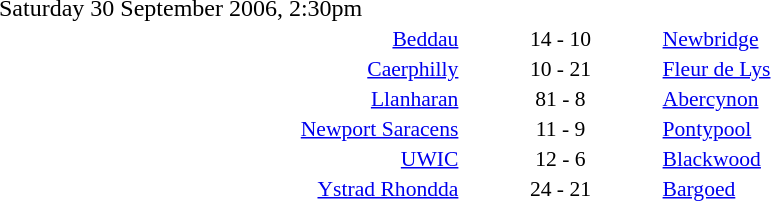<table style="width:70%;" cellspacing="1">
<tr>
<th width=35%></th>
<th width=15%></th>
<th></th>
</tr>
<tr>
<td>Saturday 30 September 2006, 2:30pm</td>
</tr>
<tr style=font-size:90%>
<td align=right><a href='#'>Beddau</a></td>
<td align=center>14 - 10</td>
<td><a href='#'>Newbridge</a></td>
</tr>
<tr style=font-size:90%>
<td align=right><a href='#'>Caerphilly</a></td>
<td align=center>10 - 21</td>
<td><a href='#'>Fleur de Lys</a></td>
</tr>
<tr style=font-size:90%>
<td align=right><a href='#'>Llanharan</a></td>
<td align=center>81 - 8</td>
<td><a href='#'>Abercynon</a></td>
</tr>
<tr style=font-size:90%>
<td align=right><a href='#'>Newport Saracens</a></td>
<td align=center>11 - 9</td>
<td><a href='#'>Pontypool</a></td>
</tr>
<tr style=font-size:90%>
<td align=right><a href='#'>UWIC</a></td>
<td align=center>12 - 6</td>
<td><a href='#'>Blackwood</a></td>
</tr>
<tr style=font-size:90%>
<td align=right><a href='#'>Ystrad Rhondda</a></td>
<td align=center>24 - 21</td>
<td><a href='#'>Bargoed</a></td>
</tr>
</table>
